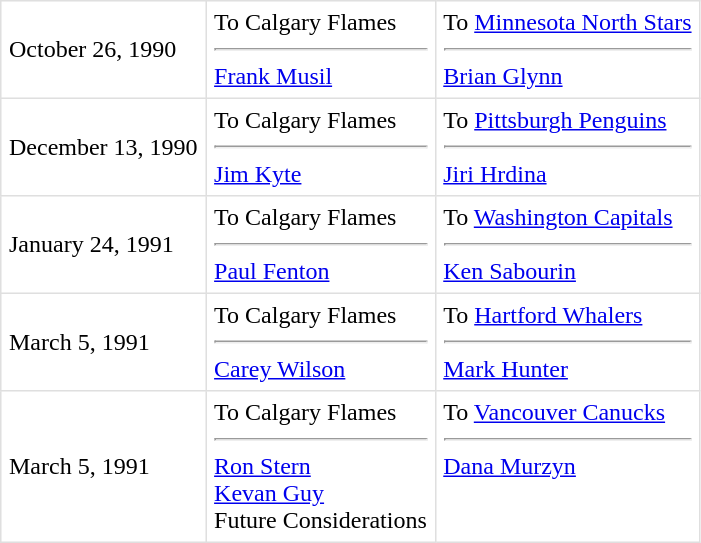<table border=1 style="border-collapse:collapse" bordercolor="#DFDFDF"  cellpadding="5">
<tr>
<td>October 26, 1990</td>
<td valign="top">To Calgary Flames <hr><a href='#'>Frank Musil</a></td>
<td valign="top">To <a href='#'>Minnesota North Stars</a> <hr><a href='#'>Brian Glynn</a></td>
</tr>
<tr>
<td>December 13, 1990</td>
<td valign="top">To Calgary Flames <hr><a href='#'>Jim Kyte</a></td>
<td valign="top">To <a href='#'>Pittsburgh Penguins</a> <hr><a href='#'>Jiri Hrdina</a></td>
</tr>
<tr>
<td>January 24, 1991</td>
<td valign="top">To Calgary Flames <hr><a href='#'>Paul Fenton</a></td>
<td valign="top">To <a href='#'>Washington Capitals</a> <hr><a href='#'>Ken Sabourin</a></td>
</tr>
<tr>
<td>March 5, 1991</td>
<td valign="top">To Calgary Flames <hr><a href='#'>Carey Wilson</a></td>
<td valign="top">To <a href='#'>Hartford Whalers</a> <hr><a href='#'>Mark Hunter</a></td>
</tr>
<tr>
<td>March 5, 1991</td>
<td valign="top">To Calgary Flames <hr><a href='#'>Ron Stern</a><br><a href='#'>Kevan Guy</a><br>Future Considerations</td>
<td valign="top">To <a href='#'>Vancouver Canucks</a> <hr><a href='#'>Dana Murzyn</a></td>
</tr>
</table>
